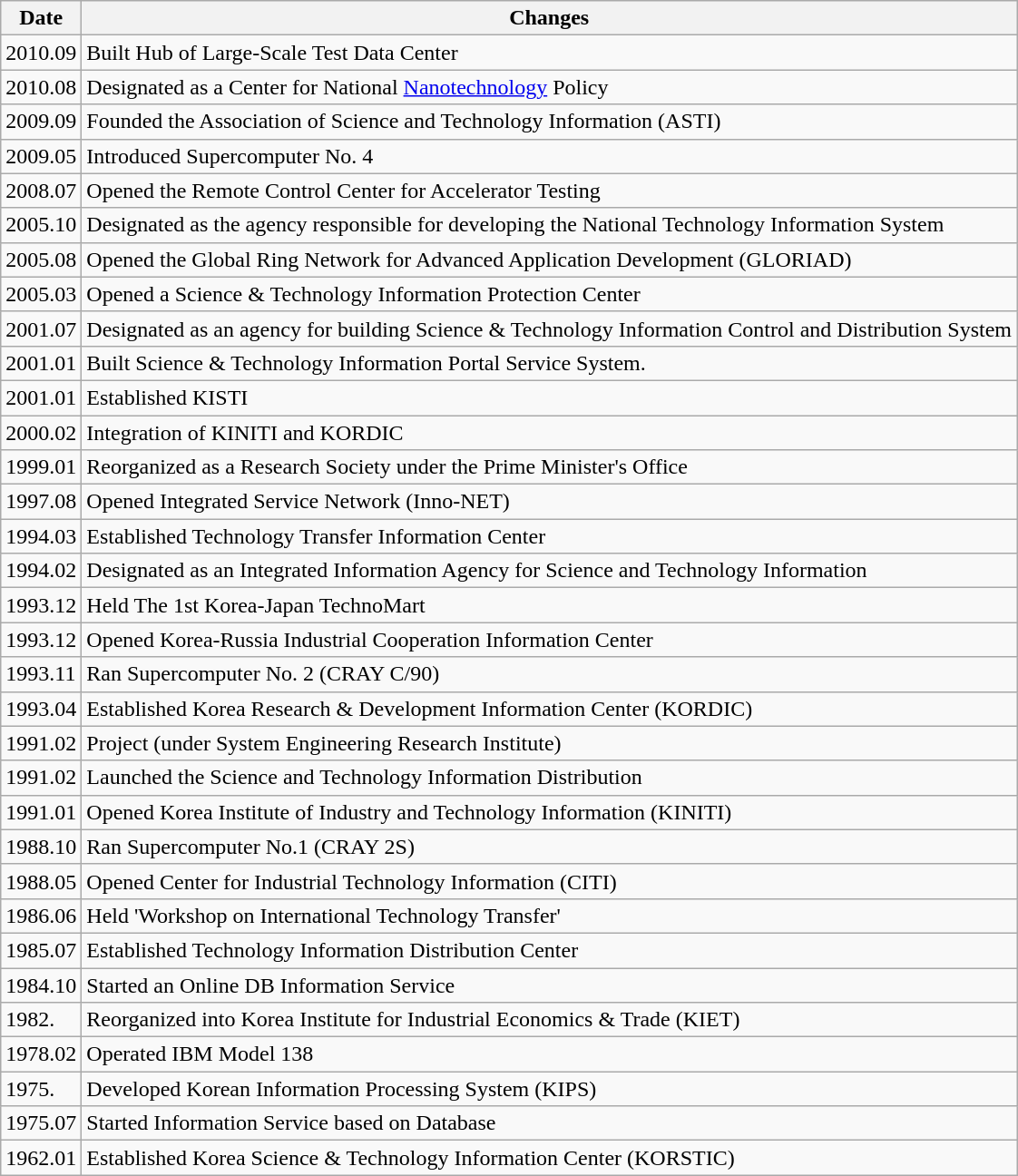<table class="wikitable">
<tr>
<th>Date</th>
<th>Changes</th>
</tr>
<tr>
<td>2010.09</td>
<td>Built Hub of Large-Scale Test Data Center</td>
</tr>
<tr>
<td>2010.08</td>
<td>Designated as a Center for National <a href='#'>Nanotechnology</a> Policy</td>
</tr>
<tr>
<td>2009.09</td>
<td>Founded the Association of Science and Technology Information (ASTI)</td>
</tr>
<tr>
<td>2009.05</td>
<td>Introduced Supercomputer No. 4</td>
</tr>
<tr>
<td>2008.07</td>
<td>Opened the Remote Control Center for Accelerator Testing</td>
</tr>
<tr>
<td>2005.10</td>
<td>Designated as the agency responsible for developing the National Technology Information System</td>
</tr>
<tr>
<td>2005.08</td>
<td>Opened the Global Ring Network for Advanced Application Development (GLORIAD)</td>
</tr>
<tr>
<td>2005.03</td>
<td>Opened a Science & Technology Information Protection Center</td>
</tr>
<tr>
<td>2001.07</td>
<td>Designated as an agency for building Science & Technology Information Control and Distribution System</td>
</tr>
<tr>
<td>2001.01</td>
<td>Built Science & Technology Information Portal Service System.</td>
</tr>
<tr>
<td>2001.01</td>
<td>Established KISTI</td>
</tr>
<tr>
<td>2000.02</td>
<td>Integration of KINITI and KORDIC</td>
</tr>
<tr>
<td>1999.01</td>
<td>Reorganized as a Research Society under the Prime Minister's Office</td>
</tr>
<tr>
<td>1997.08</td>
<td>Opened Integrated Service Network (Inno-NET)</td>
</tr>
<tr>
<td>1994.03</td>
<td>Established Technology Transfer Information Center</td>
</tr>
<tr>
<td>1994.02</td>
<td>Designated as an Integrated Information Agency for Science and Technology Information</td>
</tr>
<tr>
<td>1993.12</td>
<td>Held The 1st Korea-Japan TechnoMart</td>
</tr>
<tr>
<td>1993.12</td>
<td>Opened Korea-Russia Industrial Cooperation Information Center</td>
</tr>
<tr>
<td>1993.11</td>
<td>Ran Supercomputer No. 2 (CRAY C/90)</td>
</tr>
<tr>
<td>1993.04</td>
<td>Established Korea Research & Development Information Center (KORDIC)</td>
</tr>
<tr>
<td>1991.02</td>
<td>Project (under System Engineering Research Institute)</td>
</tr>
<tr>
<td>1991.02</td>
<td>Launched the Science and Technology Information Distribution</td>
</tr>
<tr>
<td>1991.01</td>
<td>Opened Korea Institute of Industry and Technology Information (KINITI)</td>
</tr>
<tr>
<td>1988.10</td>
<td>Ran Supercomputer No.1 (CRAY 2S)</td>
</tr>
<tr>
<td>1988.05</td>
<td>Opened Center for Industrial Technology Information (CITI)</td>
</tr>
<tr>
<td>1986.06</td>
<td>Held 'Workshop on International Technology Transfer'</td>
</tr>
<tr>
<td>1985.07</td>
<td>Established Technology Information Distribution Center</td>
</tr>
<tr>
<td>1984.10</td>
<td>Started an Online DB Information Service</td>
</tr>
<tr>
<td>1982.</td>
<td>Reorganized into Korea Institute for Industrial Economics & Trade (KIET)</td>
</tr>
<tr>
<td>1978.02</td>
<td>Operated IBM Model 138</td>
</tr>
<tr>
<td>1975.</td>
<td>Developed Korean Information Processing System (KIPS)</td>
</tr>
<tr>
<td>1975.07</td>
<td>Started Information Service based on Database</td>
</tr>
<tr>
<td>1962.01</td>
<td>Established Korea Science & Technology Information Center (KORSTIC)</td>
</tr>
</table>
